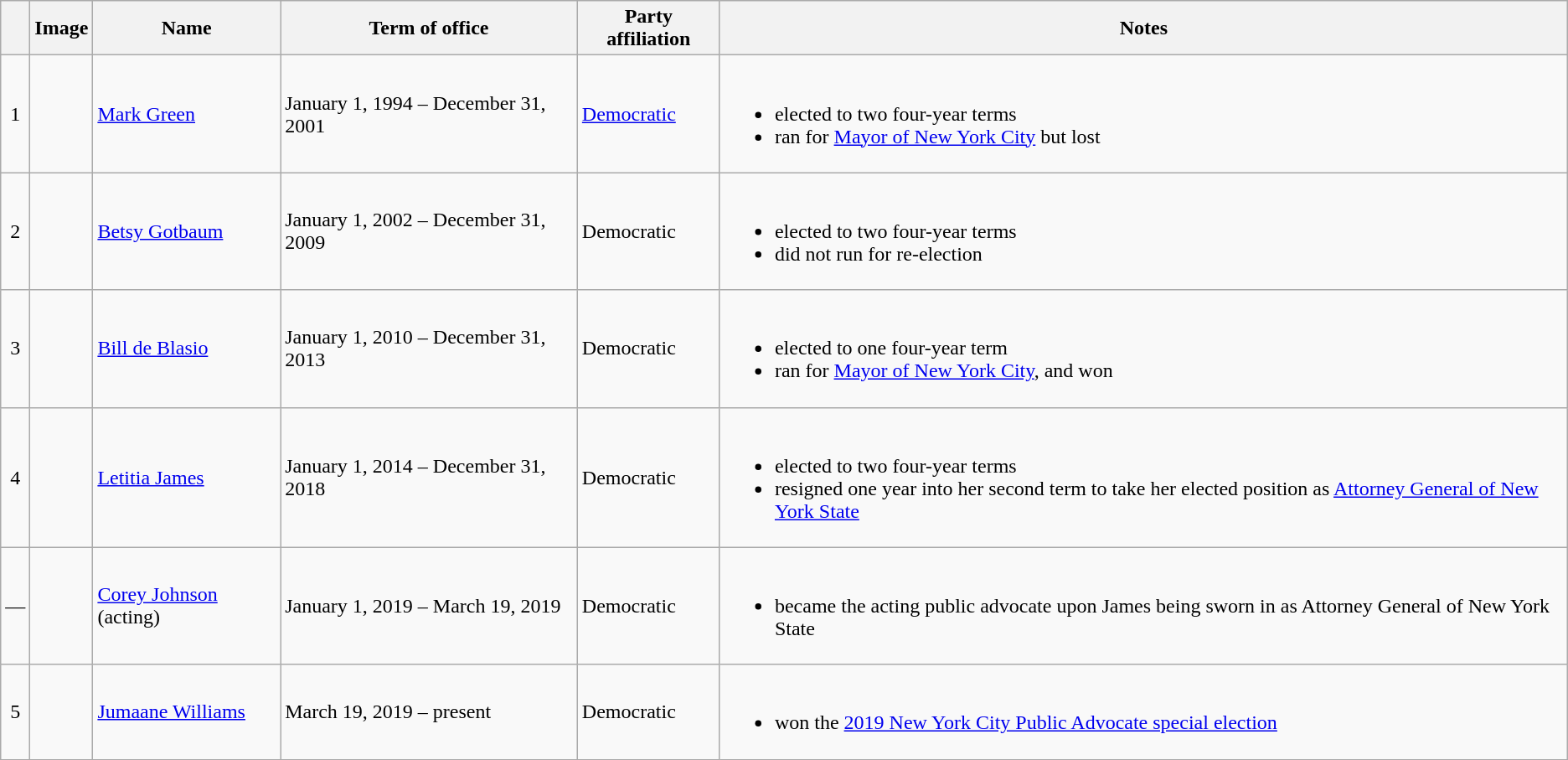<table class="wikitable">
<tr>
<th align=center></th>
<th>Image</th>
<th>Name</th>
<th>Term of office</th>
<th>Party affiliation</th>
<th>Notes</th>
</tr>
<tr>
<td align=center>1</td>
<td></td>
<td><a href='#'>Mark Green</a></td>
<td>January 1, 1994 – December 31, 2001</td>
<td><a href='#'>Democratic</a></td>
<td><br><ul><li>elected to two four-year terms</li><li>ran for <a href='#'>Mayor of New York City</a> but lost</li></ul></td>
</tr>
<tr>
<td align=center>2</td>
<td></td>
<td><a href='#'>Betsy Gotbaum</a></td>
<td>January 1, 2002 – December 31, 2009</td>
<td>Democratic</td>
<td><br><ul><li>elected to two four-year terms</li><li>did not run for re-election</li></ul></td>
</tr>
<tr>
<td align=center>3</td>
<td></td>
<td><a href='#'>Bill de Blasio</a></td>
<td>January 1, 2010 – December 31, 2013</td>
<td>Democratic</td>
<td><br><ul><li>elected to one four-year term</li><li>ran for <a href='#'>Mayor of New York City</a>, and won</li></ul></td>
</tr>
<tr>
<td align=center>4</td>
<td></td>
<td><a href='#'>Letitia James</a></td>
<td>January 1, 2014 – December 31, 2018</td>
<td>Democratic</td>
<td><br><ul><li>elected to two four-year terms</li><li>resigned one year into her second term to take her elected position as <a href='#'>Attorney General of New York State</a></li></ul></td>
</tr>
<tr>
<td align=center>—</td>
<td></td>
<td><a href='#'>Corey Johnson</a> (acting)</td>
<td>January 1, 2019 – March 19, 2019</td>
<td>Democratic</td>
<td><br><ul><li>became the acting public advocate upon James being sworn in as Attorney General of New York State</li></ul></td>
</tr>
<tr>
<td align=center>5</td>
<td></td>
<td><a href='#'>Jumaane Williams</a></td>
<td>March 19, 2019 – present</td>
<td>Democratic</td>
<td><br><ul><li>won the <a href='#'>2019 New York City Public Advocate special election</a></li></ul></td>
</tr>
</table>
